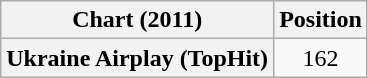<table class="wikitable plainrowheaders" style="text-align:center;">
<tr>
<th scope="col">Chart (2011)</th>
<th scope="col">Position</th>
</tr>
<tr>
<th scope="row">Ukraine Airplay (TopHit)</th>
<td>162</td>
</tr>
</table>
